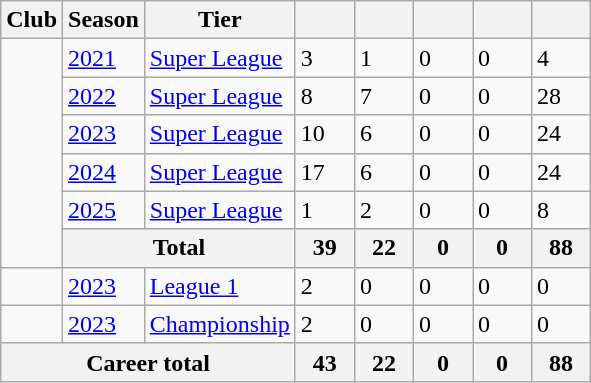<table class="wikitable defaultcenter">
<tr>
<th>Club</th>
<th>Season</th>
<th>Tier</th>
<th style="width:2em;"></th>
<th style="width:2em;"></th>
<th style="width:2em;"></th>
<th style="width:2em;"></th>
<th style="width:2em;"></th>
</tr>
<tr>
<td rowspan="6" style="text-align:left;"></td>
<td><a href='#'>2021</a></td>
<td><a href='#'>Super League</a></td>
<td>3</td>
<td>1</td>
<td>0</td>
<td>0</td>
<td>4</td>
</tr>
<tr>
<td><a href='#'>2022</a></td>
<td><a href='#'>Super League</a></td>
<td>8</td>
<td>7</td>
<td>0</td>
<td>0</td>
<td>28</td>
</tr>
<tr>
<td><a href='#'>2023</a></td>
<td><a href='#'>Super League</a></td>
<td>10</td>
<td>6</td>
<td>0</td>
<td>0</td>
<td>24</td>
</tr>
<tr>
<td><a href='#'>2024</a></td>
<td><a href='#'>Super League</a></td>
<td>17</td>
<td>6</td>
<td>0</td>
<td>0</td>
<td>24</td>
</tr>
<tr>
<td><a href='#'>2025</a></td>
<td><a href='#'>Super League</a></td>
<td>1</td>
<td>2</td>
<td>0</td>
<td>0</td>
<td>8</td>
</tr>
<tr>
<th colspan="2">Total</th>
<th>39</th>
<th>22</th>
<th>0</th>
<th>0</th>
<th>88</th>
</tr>
<tr>
<td style="text-align:left;"></td>
<td><a href='#'>2023</a></td>
<td><a href='#'>League 1</a></td>
<td>2</td>
<td>0</td>
<td>0</td>
<td>0</td>
<td>0</td>
</tr>
<tr>
<td style="text-align:left;"></td>
<td><a href='#'>2023</a></td>
<td><a href='#'>Championship</a></td>
<td>2</td>
<td>0</td>
<td>0</td>
<td>0</td>
<td>0</td>
</tr>
<tr>
<th colspan="3">Career total</th>
<th>43</th>
<th>22</th>
<th>0</th>
<th>0</th>
<th>88</th>
</tr>
</table>
